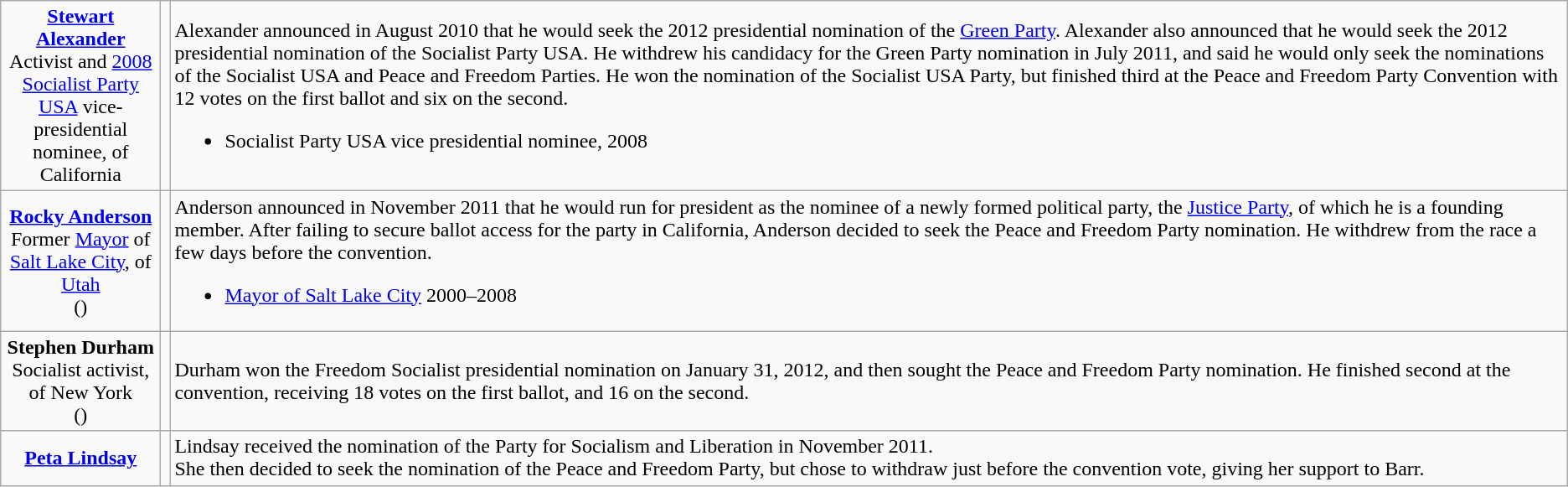<table class=wikitable>
<tr>
<td style="text-align:center; width:120px;"><strong><a href='#'>Stewart Alexander</a></strong><br>Activist and <a href='#'>2008</a> <a href='#'>Socialist Party USA</a> vice-presidential nominee, of California</td>
<td></td>
<td>Alexander announced in August 2010 that he would seek the 2012 presidential nomination of the <a href='#'>Green Party</a>. Alexander also announced that he would seek the 2012 presidential nomination of the Socialist Party USA. He withdrew his candidacy for the Green Party nomination in July 2011, and said he would only seek the nominations of the Socialist USA and Peace and Freedom Parties. He won the nomination of the Socialist USA Party, but finished third at the Peace and Freedom Party Convention with 12 votes on the first ballot and six on the second.<br><ul><li>Socialist Party USA vice presidential nominee, 2008</li></ul></td>
</tr>
<tr>
<td style="text-align:center; width:120px;"><strong><a href='#'>Rocky Anderson</a></strong><br>Former <a href='#'>Mayor</a> of <a href='#'>Salt Lake City</a>, of <a href='#'>Utah</a><br>()</td>
<td></td>
<td>Anderson announced in November 2011 that he would run for president as the nominee of a newly formed political party, the <a href='#'>Justice Party</a>, of which he is a founding member. After failing to secure ballot access for the party in California, Anderson decided to seek the Peace and Freedom Party nomination. He withdrew from the race a few days before the convention.<br><ul><li><a href='#'>Mayor of Salt Lake City</a> 2000–2008</li></ul></td>
</tr>
<tr>
<td style="text-align:center; width:120px;"><strong>Stephen Durham</strong><br>Socialist activist, of New York<br>()</td>
<td></td>
<td>Durham won the Freedom Socialist presidential nomination on January 31, 2012, and then sought the Peace and Freedom Party nomination. He finished second at the convention, receiving 18 votes on the first ballot, and 16 on the second.</td>
</tr>
<tr>
<td style="text-align:center; width:120px;"><strong><a href='#'>Peta Lindsay</a></strong><br></td>
<td></td>
<td>Lindsay received the nomination of the Party for Socialism and Liberation in November 2011.<br> She then decided to seek the nomination of the Peace and Freedom Party, but chose to withdraw just before the convention vote, giving her support to Barr.</td>
</tr>
</table>
